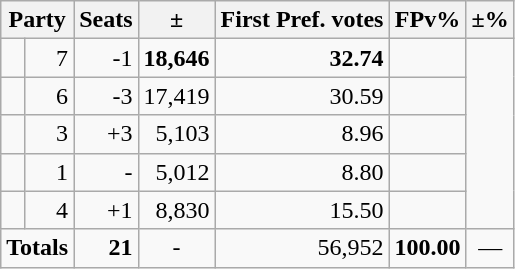<table class=wikitable>
<tr>
<th colspan=2 align=center>Party</th>
<th valign=top>Seats</th>
<th valign=top>±</th>
<th valign=top>First Pref. votes</th>
<th valign=top>FPv%</th>
<th valign=top>±%</th>
</tr>
<tr>
<td></td>
<td align=right>7</td>
<td align=right>-1</td>
<td align=right><strong>18,646</strong></td>
<td align=right><strong>32.74</strong></td>
<td align=right></td>
</tr>
<tr>
<td></td>
<td align=right>6</td>
<td align=right>-3</td>
<td align=right>17,419</td>
<td align=right>30.59</td>
<td align=right></td>
</tr>
<tr>
<td></td>
<td align=right>3</td>
<td align=right>+3</td>
<td align=right>5,103</td>
<td align=right>8.96</td>
<td align=right></td>
</tr>
<tr>
<td></td>
<td align=right>1</td>
<td align=right>-</td>
<td align=right>5,012</td>
<td align=right>8.80</td>
<td align=right></td>
</tr>
<tr>
<td></td>
<td align=right>4</td>
<td align=right>+1</td>
<td align=right>8,830</td>
<td align=right>15.50</td>
<td align=right></td>
</tr>
<tr>
<td colspan=2 align=center><strong>Totals</strong></td>
<td align=right><strong>21</strong></td>
<td align=center>-</td>
<td align=right>56,952</td>
<td align=center><strong>100.00</strong></td>
<td align=center>—</td>
</tr>
</table>
